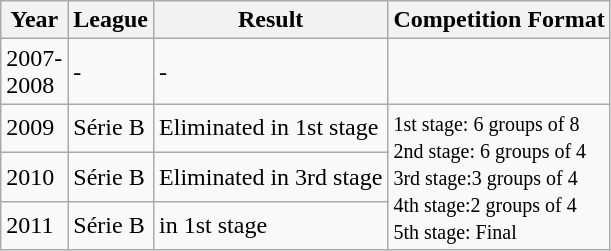<table class="wikitable">
<tr>
<th>Year</th>
<th>League</th>
<th>Result</th>
<th>Competition Format</th>
</tr>
<tr>
<td>2007-<br>2008</td>
<td>-</td>
<td>-</td>
</tr>
<tr>
<td>2009</td>
<td>Série B</td>
<td>Eliminated in 1st stage</td>
<td rowspan="3"><small>1st stage: 6 groups of 8 <br>2nd stage: 6 groups of 4<br>3rd stage:3 groups of 4  <br>4th stage:2 groups of 4 <br>5th stage: Final</small></td>
</tr>
<tr>
<td>2010</td>
<td>Série B</td>
<td>Eliminated in 3rd stage</td>
</tr>
<tr>
<td>2011</td>
<td>Série B</td>
<td>in 1st stage</td>
</tr>
</table>
